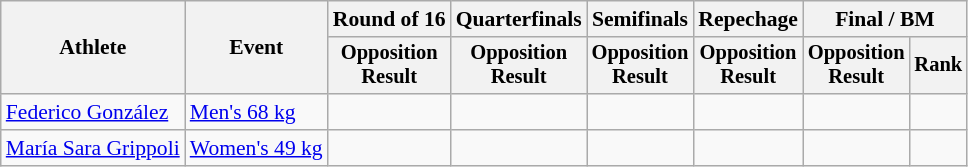<table class="wikitable" style="font-size:90%">
<tr>
<th rowspan=2>Athlete</th>
<th rowspan=2>Event</th>
<th>Round of 16</th>
<th>Quarterfinals</th>
<th>Semifinals</th>
<th>Repechage</th>
<th colspan=2>Final / BM</th>
</tr>
<tr style="font-size:95%">
<th>Opposition<br>Result</th>
<th>Opposition<br>Result</th>
<th>Opposition<br>Result</th>
<th>Opposition<br>Result</th>
<th>Opposition<br>Result</th>
<th>Rank</th>
</tr>
<tr align=center>
<td align=left><a href='#'>Federico González</a></td>
<td align=left><a href='#'>Men's 68 kg</a></td>
<td></td>
<td></td>
<td></td>
<td></td>
<td></td>
<td></td>
</tr>
<tr align=center>
<td align=left><a href='#'>María Sara Grippoli</a></td>
<td align=left><a href='#'>Women's 49 kg</a></td>
<td></td>
<td></td>
<td></td>
<td></td>
<td></td>
<td></td>
</tr>
</table>
